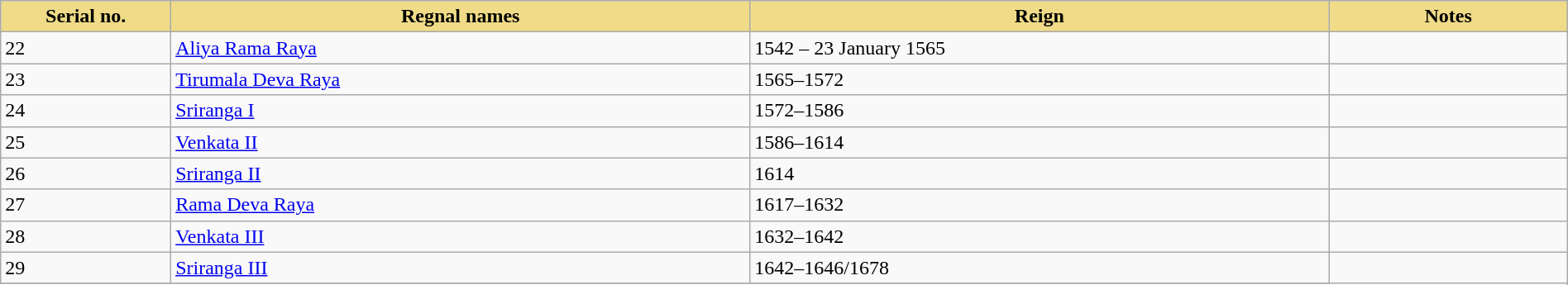<table style="width:100%;" class="wikitable">
<tr>
<th style="background:#f0dc88; width:5%;">Serial no.</th>
<th style="background:#f0dc88; width:17%;">Regnal names</th>
<th style="background:#f0dc88; width:17%;">Reign</th>
<th style="background:#f0dc88; width:7%;">Notes</th>
</tr>
<tr>
<td>22</td>
<td><a href='#'>Aliya Rama Raya</a></td>
<td>1542 – 23 January 1565</td>
<td></td>
</tr>
<tr>
<td>23</td>
<td><a href='#'>Tirumala Deva Raya</a></td>
<td>1565–1572</td>
<td></td>
</tr>
<tr>
<td>24</td>
<td><a href='#'>Sriranga I</a></td>
<td>1572–1586</td>
<td></td>
</tr>
<tr>
<td>25</td>
<td><a href='#'>Venkata II</a></td>
<td>1586–1614</td>
<td></td>
</tr>
<tr>
<td>26</td>
<td><a href='#'>Sriranga II</a></td>
<td>1614</td>
<td></td>
</tr>
<tr>
<td>27</td>
<td><a href='#'>Rama Deva Raya</a></td>
<td>1617–1632</td>
<td></td>
</tr>
<tr>
<td>28</td>
<td><a href='#'>Venkata III</a></td>
<td>1632–1642</td>
<td></td>
</tr>
<tr>
<td>29</td>
<td><a href='#'>Sriranga III</a></td>
<td>1642–1646/1678</td>
</tr>
<tr>
</tr>
</table>
